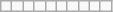<table class="wikitable letters-black">
<tr>
<td></td>
<td></td>
<td></td>
<td></td>
<td></td>
<td></td>
<td></td>
<td></td>
<td></td>
<td></td>
</tr>
</table>
